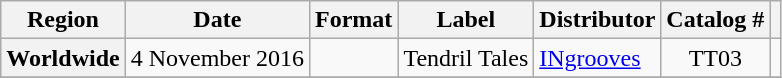<table class="wikitable plainrowheaders">
<tr>
<th scope="col">Region</th>
<th scope="col">Date</th>
<th scope="col">Format</th>
<th scope="col">Label</th>
<th scope="col">Distributor</th>
<th scope="col">Catalog #</th>
<th scope="col"></th>
</tr>
<tr>
<th scope="row">Worldwide</th>
<td>4 November 2016</td>
<td></td>
<td>Tendril Tales</td>
<td><a href='#'>INgrooves</a></td>
<td style="text-align:center;">TT03</td>
<td></td>
</tr>
<tr>
</tr>
</table>
